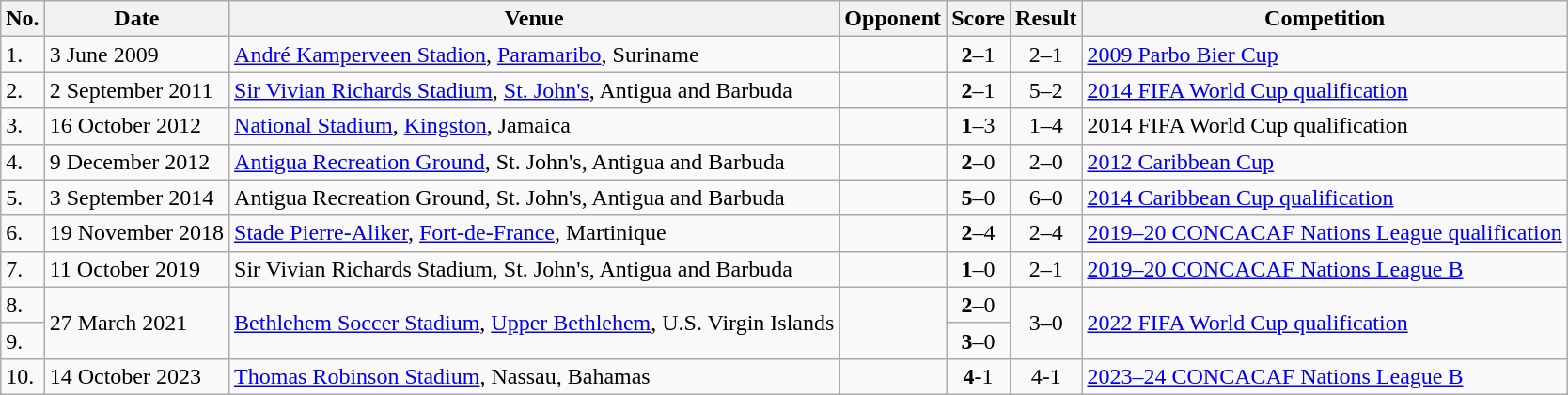<table class="wikitable">
<tr>
<th>No.</th>
<th>Date</th>
<th>Venue</th>
<th>Opponent</th>
<th>Score</th>
<th>Result</th>
<th>Competition</th>
</tr>
<tr>
<td>1.</td>
<td>3 June 2009</td>
<td><a href='#'>André Kamperveen Stadion</a>, <a href='#'>Paramaribo</a>, Suriname</td>
<td></td>
<td align=center><strong>2</strong>–1</td>
<td align=center>2–1</td>
<td><a href='#'>2009 Parbo Bier Cup</a></td>
</tr>
<tr>
<td>2.</td>
<td>2 September 2011</td>
<td><a href='#'>Sir Vivian Richards Stadium</a>, <a href='#'>St. John's</a>, Antigua and Barbuda</td>
<td></td>
<td align=center><strong>2</strong>–1</td>
<td align=center>5–2</td>
<td><a href='#'>2014 FIFA World Cup qualification</a></td>
</tr>
<tr>
<td>3.</td>
<td>16 October 2012</td>
<td><a href='#'>National Stadium</a>, <a href='#'>Kingston</a>, Jamaica</td>
<td></td>
<td align=center><strong>1</strong>–3</td>
<td align=center>1–4</td>
<td>2014 FIFA World Cup qualification</td>
</tr>
<tr>
<td>4.</td>
<td>9 December 2012</td>
<td><a href='#'>Antigua Recreation Ground</a>, St. John's, Antigua and Barbuda</td>
<td></td>
<td align=center><strong>2</strong>–0</td>
<td align=center>2–0</td>
<td><a href='#'>2012 Caribbean Cup</a></td>
</tr>
<tr>
<td>5.</td>
<td>3 September 2014</td>
<td>Antigua Recreation Ground, St. John's, Antigua and Barbuda</td>
<td></td>
<td align=center><strong>5</strong>–0</td>
<td align=center>6–0</td>
<td><a href='#'>2014 Caribbean Cup qualification</a></td>
</tr>
<tr>
<td>6.</td>
<td>19 November 2018</td>
<td><a href='#'>Stade Pierre-Aliker</a>, <a href='#'>Fort-de-France</a>, Martinique</td>
<td></td>
<td align=center><strong>2</strong>–4</td>
<td align=center>2–4</td>
<td><a href='#'>2019–20 CONCACAF Nations League qualification</a></td>
</tr>
<tr>
<td>7.</td>
<td>11 October 2019</td>
<td>Sir Vivian Richards Stadium, St. John's, Antigua and Barbuda</td>
<td></td>
<td align=center><strong>1</strong>–0</td>
<td align=center>2–1</td>
<td><a href='#'>2019–20 CONCACAF Nations League B</a></td>
</tr>
<tr>
<td>8.</td>
<td rowspan=2>27 March 2021</td>
<td rowspan=2><a href='#'>Bethlehem Soccer Stadium</a>, <a href='#'>Upper Bethlehem</a>, U.S. Virgin Islands</td>
<td rowspan=2></td>
<td align=center><strong>2</strong>–0</td>
<td rowspan=2 align=center>3–0</td>
<td rowspan=2><a href='#'>2022 FIFA World Cup qualification</a></td>
</tr>
<tr>
<td>9.</td>
<td align=center><strong>3</strong>–0</td>
</tr>
<tr>
<td>10.</td>
<td>14 October 2023</td>
<td><a href='#'>Thomas Robinson Stadium</a>, Nassau, Bahamas</td>
<td></td>
<td align="center"><strong>4</strong>-1</td>
<td align="center">4-1</td>
<td><a href='#'>2023–24 CONCACAF Nations League B</a></td>
</tr>
</table>
